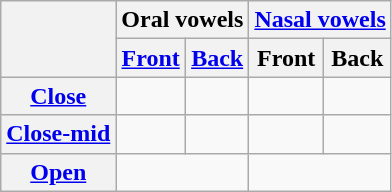<table class="wikitable">
<tr>
<th rowspan=2> </th>
<th colspan=2>Oral vowels</th>
<th colspan=2><a href='#'>Nasal vowels</a></th>
</tr>
<tr>
<th><a href='#'>Front</a></th>
<th><a href='#'>Back</a></th>
<th>Front</th>
<th>Back</th>
</tr>
<tr>
<th><a href='#'>Close</a></th>
<td align=center></td>
<td align=center></td>
<td align=center></td>
<td align=center></td>
</tr>
<tr>
<th><a href='#'>Close-mid</a></th>
<td align=center></td>
<td align=center></td>
<td align=center></td>
<td align=center></td>
</tr>
<tr>
<th><a href='#'>Open</a></th>
<td align=center colspan=2></td>
<td align=center colspan=2></td>
</tr>
</table>
